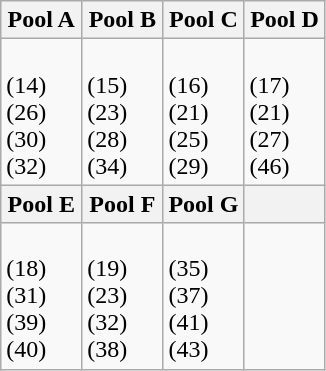<table class="wikitable">
<tr>
<th width=25%>Pool A</th>
<th width=25%>Pool B</th>
<th width=25%>Pool C</th>
<th width=25%>Pool D</th>
</tr>
<tr>
<td><br> (14)<br>
 (26)<br>
 (30)<br>
 (32)</td>
<td><br> (15)<br>
 (23)<br>
 (28)<br>
 (34)</td>
<td><br> (16)<br>
 (21)<br>
 (25)<br>
 (29)</td>
<td><br> (17)<br>
 (21)<br>
 (27)<br>
 (46)</td>
</tr>
<tr>
<th>Pool E</th>
<th>Pool F</th>
<th>Pool G</th>
<th></th>
</tr>
<tr>
<td><br> (18)<br>
 (31)<br>
 (39)<br>
 (40)</td>
<td><br> (19)<br>
 (23)<br>
 (32)<br>
 (38)</td>
<td><br> (35)<br>
 (37)<br>
 (41)<br>
 (43)</td>
<td></td>
</tr>
</table>
